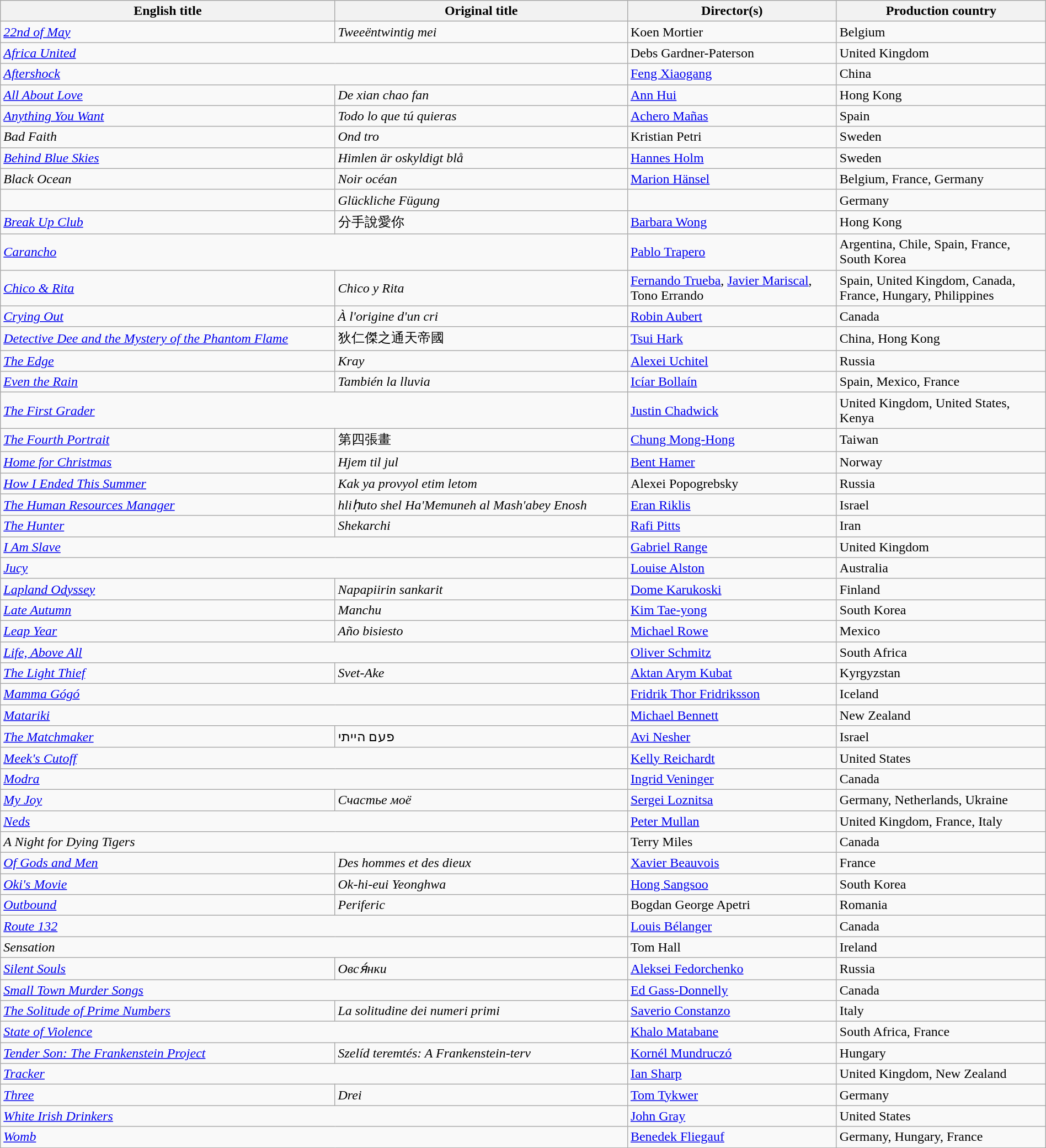<table class="sortable wikitable" width="100%">
<tr>
<th scope="col" width="32%">English title</th>
<th scope="col" width="28%">Original title</th>
<th scope="col" width="20%">Director(s)</th>
<th scope="col" width="20%">Production country</th>
</tr>
<tr>
<td><em><a href='#'>22nd of May</a></em></td>
<td><em>Tweeëntwintig mei</em></td>
<td>Koen Mortier</td>
<td>Belgium</td>
</tr>
<tr>
<td colspan=2><em><a href='#'>Africa United</a></em></td>
<td>Debs Gardner-Paterson</td>
<td>United Kingdom</td>
</tr>
<tr>
<td colspan=2><em><a href='#'>Aftershock</a></em></td>
<td><a href='#'>Feng Xiaogang</a></td>
<td>China</td>
</tr>
<tr>
<td><em><a href='#'>All About Love</a></em></td>
<td><em>De xian chao fan</em></td>
<td><a href='#'>Ann Hui</a></td>
<td>Hong Kong</td>
</tr>
<tr>
<td><em><a href='#'>Anything You Want</a></em></td>
<td><em>Todo lo que tú quieras</em></td>
<td><a href='#'>Achero Mañas</a></td>
<td>Spain</td>
</tr>
<tr>
<td><em>Bad Faith</em></td>
<td><em>Ond tro</em></td>
<td>Kristian Petri</td>
<td>Sweden</td>
</tr>
<tr>
<td><em><a href='#'>Behind Blue Skies</a></em></td>
<td><em>Himlen är oskyldigt blå</em></td>
<td><a href='#'>Hannes Holm</a></td>
<td>Sweden</td>
</tr>
<tr>
<td><em>Black Ocean</em></td>
<td><em>Noir océan</em></td>
<td><a href='#'>Marion Hänsel</a></td>
<td>Belgium, France, Germany</td>
</tr>
<tr>
<td><em></em></td>
<td><em>Glückliche Fügung</em></td>
<td></td>
<td>Germany</td>
</tr>
<tr>
<td><em><a href='#'>Break Up Club</a></em></td>
<td>分手說愛你</td>
<td><a href='#'>Barbara Wong</a></td>
<td>Hong Kong</td>
</tr>
<tr>
<td colspan=2><em><a href='#'>Carancho</a></em></td>
<td><a href='#'>Pablo Trapero</a></td>
<td>Argentina, Chile, Spain, France, South Korea</td>
</tr>
<tr>
<td><em><a href='#'>Chico & Rita</a></em></td>
<td><em>Chico y Rita</em></td>
<td><a href='#'>Fernando Trueba</a>, <a href='#'>Javier Mariscal</a>, Tono Errando</td>
<td>Spain, United Kingdom, Canada, France, Hungary, Philippines</td>
</tr>
<tr>
<td><em><a href='#'>Crying Out</a></em></td>
<td><em>À l'origine d'un cri</em></td>
<td><a href='#'>Robin Aubert</a></td>
<td>Canada</td>
</tr>
<tr>
<td><em><a href='#'>Detective Dee and the Mystery of the Phantom Flame</a></em></td>
<td>狄仁傑之通天帝國</td>
<td><a href='#'>Tsui Hark</a></td>
<td>China, Hong Kong</td>
</tr>
<tr>
<td><em><a href='#'>The Edge</a></em></td>
<td><em>Kray</em></td>
<td><a href='#'>Alexei Uchitel</a></td>
<td>Russia</td>
</tr>
<tr>
<td><em><a href='#'>Even the Rain</a></em></td>
<td><em>También la lluvia</em></td>
<td><a href='#'>Icíar Bollaín</a></td>
<td>Spain, Mexico, France</td>
</tr>
<tr>
<td colspan=2><em><a href='#'>The First Grader</a></em></td>
<td><a href='#'>Justin Chadwick</a></td>
<td>United Kingdom, United States, Kenya</td>
</tr>
<tr>
<td><em><a href='#'>The Fourth Portrait</a></em></td>
<td>第四張畫</td>
<td><a href='#'>Chung Mong-Hong</a></td>
<td>Taiwan</td>
</tr>
<tr>
<td><em><a href='#'>Home for Christmas</a></em></td>
<td><em>Hjem til jul</em></td>
<td><a href='#'>Bent Hamer</a></td>
<td>Norway</td>
</tr>
<tr>
<td><em><a href='#'>How I Ended This Summer</a></em></td>
<td><em>Kak ya provyol etim letom</em></td>
<td>Alexei Popogrebsky</td>
<td>Russia</td>
</tr>
<tr>
<td><em><a href='#'>The Human Resources Manager</a></em></td>
<td><em>hliḥuto shel Ha'Memuneh al Mash'abey Enosh</em></td>
<td><a href='#'>Eran Riklis</a></td>
<td>Israel</td>
</tr>
<tr>
<td><em><a href='#'>The Hunter</a></em></td>
<td><em>Shekarchi</em></td>
<td><a href='#'>Rafi Pitts</a></td>
<td>Iran</td>
</tr>
<tr>
<td colspan=2><em><a href='#'>I Am Slave</a></em></td>
<td><a href='#'>Gabriel Range</a></td>
<td>United Kingdom</td>
</tr>
<tr>
<td colspan=2><em><a href='#'>Jucy</a></em></td>
<td><a href='#'>Louise Alston</a></td>
<td>Australia</td>
</tr>
<tr>
<td><em><a href='#'>Lapland Odyssey</a></em></td>
<td><em>Napapiirin sankarit</em></td>
<td><a href='#'>Dome Karukoski</a></td>
<td>Finland</td>
</tr>
<tr>
<td><em><a href='#'>Late Autumn</a></em></td>
<td><em>Manchu</em></td>
<td><a href='#'>Kim Tae-yong</a></td>
<td>South Korea</td>
</tr>
<tr>
<td><em><a href='#'>Leap Year</a></em></td>
<td><em>Año bisiesto</em></td>
<td><a href='#'>Michael Rowe</a></td>
<td>Mexico</td>
</tr>
<tr>
<td colspan=2><em><a href='#'>Life, Above All</a></em></td>
<td><a href='#'>Oliver Schmitz</a></td>
<td>South Africa</td>
</tr>
<tr>
<td><em><a href='#'>The Light Thief</a></em></td>
<td><em>Svet-Ake</em></td>
<td><a href='#'>Aktan Arym Kubat</a></td>
<td>Kyrgyzstan</td>
</tr>
<tr>
<td colspan=2><em><a href='#'>Mamma Gógó</a></em></td>
<td><a href='#'>Fridrik Thor Fridriksson</a></td>
<td>Iceland</td>
</tr>
<tr>
<td colspan=2><em><a href='#'>Matariki</a></em></td>
<td><a href='#'>Michael Bennett</a></td>
<td>New Zealand</td>
</tr>
<tr>
<td><em><a href='#'>The Matchmaker</a></em></td>
<td>פעם הייתי</td>
<td><a href='#'>Avi Nesher</a></td>
<td>Israel</td>
</tr>
<tr>
<td colspan=2><em><a href='#'>Meek's Cutoff</a></em></td>
<td><a href='#'>Kelly Reichardt</a></td>
<td>United States</td>
</tr>
<tr>
<td colspan=2><em><a href='#'>Modra</a></em></td>
<td><a href='#'>Ingrid Veninger</a></td>
<td>Canada</td>
</tr>
<tr>
<td><em><a href='#'>My Joy</a></em></td>
<td><em>Счастье моё</em></td>
<td><a href='#'>Sergei Loznitsa</a></td>
<td>Germany, Netherlands, Ukraine</td>
</tr>
<tr>
<td colspan=2><em><a href='#'>Neds</a></em></td>
<td><a href='#'>Peter Mullan</a></td>
<td>United Kingdom, France, Italy</td>
</tr>
<tr>
<td colspan=2><em>A Night for Dying Tigers</em></td>
<td>Terry Miles</td>
<td>Canada</td>
</tr>
<tr>
<td><em><a href='#'>Of Gods and Men</a></em></td>
<td><em>Des hommes et des dieux</em></td>
<td><a href='#'>Xavier Beauvois</a></td>
<td>France</td>
</tr>
<tr>
<td><em><a href='#'>Oki's Movie</a></em></td>
<td><em>Ok-hi-eui Yeonghwa</em></td>
<td><a href='#'>Hong Sangsoo</a></td>
<td>South Korea</td>
</tr>
<tr>
<td><em><a href='#'>Outbound</a></em></td>
<td><em>Periferic</em></td>
<td>Bogdan George Apetri</td>
<td>Romania</td>
</tr>
<tr>
<td colspan=2><em><a href='#'>Route 132</a></em></td>
<td><a href='#'>Louis Bélanger</a></td>
<td>Canada</td>
</tr>
<tr>
<td colspan=2><em>Sensation</em></td>
<td>Tom Hall</td>
<td>Ireland</td>
</tr>
<tr>
<td><em><a href='#'>Silent Souls</a></em></td>
<td><em>Овся́нки</em></td>
<td><a href='#'>Aleksei Fedorchenko</a></td>
<td>Russia</td>
</tr>
<tr>
<td colspan=2><em><a href='#'>Small Town Murder Songs</a></em></td>
<td><a href='#'>Ed Gass-Donnelly</a></td>
<td>Canada</td>
</tr>
<tr>
<td><em><a href='#'>The Solitude of Prime Numbers</a></em></td>
<td><em>La solitudine dei numeri primi</em></td>
<td><a href='#'>Saverio Constanzo</a></td>
<td>Italy</td>
</tr>
<tr>
<td colspan=2><em><a href='#'>State of Violence</a></em></td>
<td><a href='#'>Khalo Matabane</a></td>
<td>South Africa, France</td>
</tr>
<tr>
<td><em><a href='#'>Tender Son: The Frankenstein Project</a></em></td>
<td><em>Szelíd teremtés: A Frankenstein-terv</em></td>
<td><a href='#'>Kornél Mundruczó</a></td>
<td>Hungary</td>
</tr>
<tr>
<td colspan=2><em><a href='#'>Tracker</a></em></td>
<td><a href='#'>Ian Sharp</a></td>
<td>United Kingdom, New Zealand</td>
</tr>
<tr>
<td><em><a href='#'>Three</a></em></td>
<td><em>Drei</em></td>
<td><a href='#'>Tom Tykwer</a></td>
<td>Germany</td>
</tr>
<tr>
<td colspan=2><em><a href='#'>White Irish Drinkers</a></em></td>
<td><a href='#'>John Gray</a></td>
<td>United States</td>
</tr>
<tr>
<td colspan=2><em><a href='#'>Womb</a></em></td>
<td><a href='#'>Benedek Fliegauf</a></td>
<td>Germany, Hungary, France</td>
</tr>
</table>
